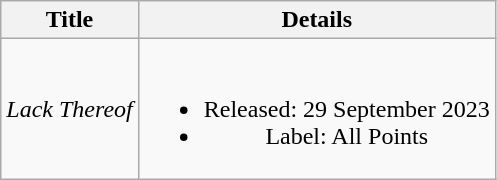<table class="wikitable plainrowheaders" style="text-align:center;">
<tr>
<th rowspan="1" scope="col">Title</th>
<th rowspan="1" scope="col">Details</th>
</tr>
<tr>
<td scope = "row"><em>Lack Thereof</em></td>
<td><br><ul><li>Released: 29 September 2023</li><li>Label: All Points</li></ul></td>
</tr>
</table>
